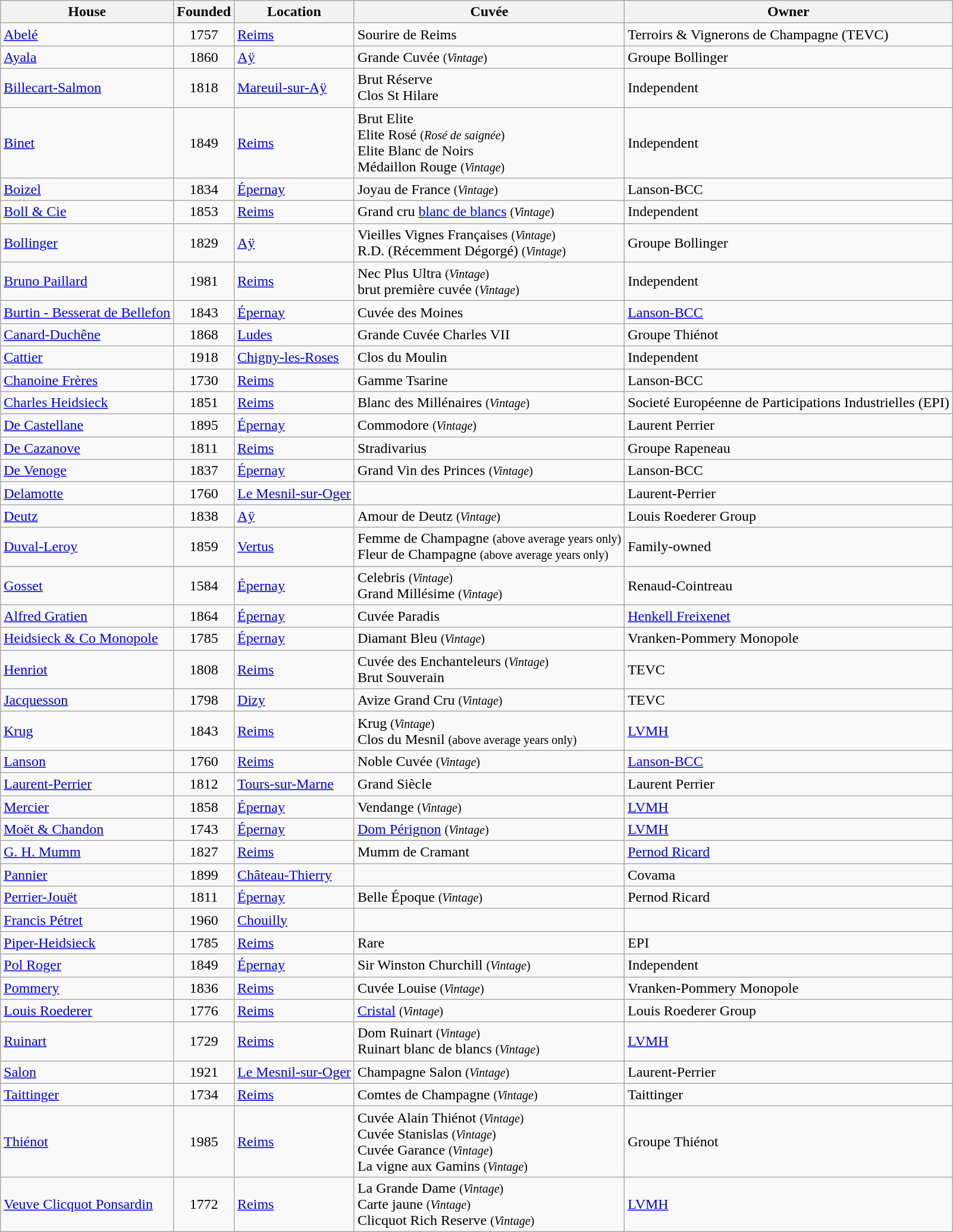<table class="wikitable sortable plainrowheaders" style="text-align: left; margin-right: 0;">
<tr>
<th scope="col" class="unsortable">House</th>
<th scope="col">Founded</th>
<th scope="col">Location</th>
<th scope="col"class="unsortable">Cuvée</th>
<th scope="col">Owner</th>
</tr>
<tr>
<td><a href='#'>Abelé</a></td>
<td align=center>1757</td>
<td><a href='#'>Reims</a></td>
<td>Sourire de Reims</td>
<td>Terroirs & Vignerons de Champagne (TEVC)</td>
</tr>
<tr>
<td><a href='#'>Ayala</a></td>
<td align=center>1860</td>
<td><a href='#'>Aÿ</a></td>
<td>Grande Cuvée <small>(<em>Vintage</em>)</small></td>
<td>Groupe Bollinger</td>
</tr>
<tr>
<td><a href='#'>Billecart-Salmon</a></td>
<td align=center>1818</td>
<td><a href='#'>Mareuil-sur-Aÿ</a></td>
<td>Brut Réserve<br>Clos St Hilare</td>
<td>Independent</td>
</tr>
<tr>
<td><a href='#'>Binet</a></td>
<td align=center>1849</td>
<td><a href='#'>Reims</a></td>
<td>Brut Elite<br>Elite Rosé <small>(<em>Rosé de saignée</em>)</small><br>Elite Blanc de Noirs<br>Médaillon Rouge <small>(<em>Vintage</em>)</small></td>
<td>Independent</td>
</tr>
<tr>
<td><a href='#'>Boizel</a></td>
<td align=center>1834</td>
<td><a href='#'>Épernay</a></td>
<td>Joyau de France <small>(<em>Vintage</em>)</small></td>
<td>Lanson-BCC</td>
</tr>
<tr>
<td><a href='#'>Boll & Cie</a></td>
<td align=center>1853</td>
<td><a href='#'>Reims</a></td>
<td>Grand cru <a href='#'>blanc de blancs</a> <small>(<em>Vintage</em>)</small></td>
<td>Independent</td>
</tr>
<tr>
<td><a href='#'>Bollinger</a></td>
<td align=center>1829</td>
<td><a href='#'>Aÿ</a></td>
<td>Vieilles Vignes Françaises <small>(<em>Vintage</em>)</small><br>R.D. (Récemment Dégorgé) <small>(<em>Vintage</em>)</small></td>
<td>Groupe Bollinger</td>
</tr>
<tr>
<td><a href='#'>Bruno Paillard</a></td>
<td align=center>1981</td>
<td><a href='#'>Reims</a></td>
<td>Nec Plus Ultra <small>(<em>Vintage</em>)</small><br>brut première cuvée <small>(<em>Vintage</em>)</small></td>
<td>Independent</td>
</tr>
<tr>
<td><a href='#'>Burtin - Besserat de Bellefon</a></td>
<td align=center>1843</td>
<td><a href='#'>Épernay</a></td>
<td>Cuvée des Moines</td>
<td><a href='#'>Lanson-BCC</a></td>
</tr>
<tr>
<td><a href='#'>Canard-Duchêne</a></td>
<td align=center>1868</td>
<td><a href='#'>Ludes</a></td>
<td>Grande Cuvée Charles VII</td>
<td>Groupe Thiénot</td>
</tr>
<tr>
<td><a href='#'>Cattier</a></td>
<td align=center>1918</td>
<td><a href='#'>Chigny-les-Roses</a></td>
<td>Clos du Moulin</td>
<td>Independent</td>
</tr>
<tr>
<td><a href='#'>Chanoine Frères</a></td>
<td align=center>1730</td>
<td><a href='#'>Reims</a></td>
<td>Gamme Tsarine</td>
<td>Lanson-BCC</td>
</tr>
<tr>
<td><a href='#'>Charles Heidsieck</a></td>
<td align=center>1851</td>
<td><a href='#'>Reims</a></td>
<td>Blanc des Millénaires <small>(<em>Vintage</em>)</small></td>
<td>Societé Européenne de Participations Industrielles (EPI)</td>
</tr>
<tr>
<td><a href='#'>De Castellane</a></td>
<td align=center>1895</td>
<td><a href='#'>Épernay</a></td>
<td>Commodore <small>(<em>Vintage</em>)</small></td>
<td>Laurent Perrier</td>
</tr>
<tr>
<td><a href='#'>De Cazanove</a></td>
<td align=center>1811</td>
<td><a href='#'>Reims</a></td>
<td>Stradivarius</td>
<td>Groupe Rapeneau</td>
</tr>
<tr>
<td><a href='#'>De Venoge</a></td>
<td align=center>1837</td>
<td><a href='#'>Épernay</a></td>
<td>Grand Vin des Princes <small>(<em>Vintage</em>)</small></td>
<td>Lanson-BCC</td>
</tr>
<tr>
<td><a href='#'>Delamotte</a></td>
<td align=center>1760</td>
<td><a href='#'>Le Mesnil-sur-Oger</a></td>
<td></td>
<td>Laurent-Perrier</td>
</tr>
<tr>
<td><a href='#'>Deutz</a></td>
<td align=center>1838</td>
<td><a href='#'>Aÿ</a></td>
<td>Amour de Deutz <small>(<em>Vintage</em>)</small></td>
<td>Louis Roederer Group</td>
</tr>
<tr>
<td><a href='#'>Duval-Leroy</a></td>
<td align=center>1859</td>
<td><a href='#'>Vertus</a></td>
<td>Femme de Champagne <small>(above average years only)</small><br>Fleur de Champagne <small>(above average years only)</small></td>
<td>Family-owned</td>
</tr>
<tr>
<td><a href='#'>Gosset</a></td>
<td align=center>1584</td>
<td><a href='#'>Épernay</a></td>
<td>Celebris <small>(<em>Vintage</em>)</small><br>Grand Millésime <small>(<em>Vintage</em>)</small></td>
<td>Renaud-Cointreau</td>
</tr>
<tr>
<td><a href='#'>Alfred Gratien</a></td>
<td align=center>1864</td>
<td><a href='#'>Épernay</a></td>
<td>Cuvée Paradis</td>
<td><a href='#'>Henkell Freixenet</a></td>
</tr>
<tr>
<td><a href='#'>Heidsieck & Co Monopole</a></td>
<td align=center>1785</td>
<td><a href='#'>Épernay</a></td>
<td>Diamant Bleu <small>(<em>Vintage</em>)</small></td>
<td>Vranken-Pommery Monopole</td>
</tr>
<tr>
<td><a href='#'>Henriot</a></td>
<td align=center>1808</td>
<td><a href='#'>Reims</a></td>
<td>Cuvée des Enchanteleurs <small>(<em>Vintage</em>)</small><br>Brut Souverain</td>
<td>TEVC</td>
</tr>
<tr>
<td><a href='#'>Jacquesson</a></td>
<td align=center>1798</td>
<td><a href='#'>Dizy</a></td>
<td>Avize Grand Cru <small>(<em>Vintage</em>)</small></td>
<td>TEVC</td>
</tr>
<tr>
<td><a href='#'>Krug</a></td>
<td align=center>1843</td>
<td><a href='#'>Reims</a></td>
<td>Krug <small>(<em>Vintage</em>)</small><br>Clos du Mesnil <small>(above average years only)</small></td>
<td><a href='#'>LVMH</a></td>
</tr>
<tr>
<td><a href='#'>Lanson</a></td>
<td align=center>1760</td>
<td><a href='#'>Reims</a></td>
<td>Noble Cuvée <small>(<em>Vintage</em>)</small></td>
<td><a href='#'>Lanson-BCC</a></td>
</tr>
<tr>
<td><a href='#'>Laurent-Perrier</a></td>
<td align=center>1812</td>
<td><a href='#'>Tours-sur-Marne</a></td>
<td>Grand Siècle</td>
<td>Laurent Perrier</td>
</tr>
<tr>
<td><a href='#'>Mercier</a></td>
<td align=center>1858</td>
<td><a href='#'>Épernay</a></td>
<td>Vendange <small>(<em>Vintage</em>)</small></td>
<td><a href='#'>LVMH</a></td>
</tr>
<tr>
<td><a href='#'>Moët & Chandon</a></td>
<td align=center>1743</td>
<td><a href='#'>Épernay</a></td>
<td><a href='#'>Dom Pérignon</a> <small>(<em>Vintage</em>)</small></td>
<td><a href='#'>LVMH</a></td>
</tr>
<tr>
<td><a href='#'>G. H. Mumm</a></td>
<td align=center>1827</td>
<td><a href='#'>Reims</a></td>
<td>Mumm de Cramant</td>
<td><a href='#'>Pernod Ricard</a></td>
</tr>
<tr>
<td><a href='#'>Pannier</a></td>
<td align=center>1899</td>
<td><a href='#'>Château-Thierry</a></td>
<td></td>
<td>Covama</td>
</tr>
<tr>
<td><a href='#'>Perrier-Jouët</a></td>
<td align=center>1811</td>
<td><a href='#'>Épernay</a></td>
<td>Belle Époque <small>(<em>Vintage</em>)</small></td>
<td>Pernod Ricard</td>
</tr>
<tr>
<td><a href='#'>Francis Pétret</a></td>
<td align=center>1960</td>
<td><a href='#'>Chouilly</a></td>
<td></td>
<td></td>
</tr>
<tr>
<td><a href='#'>Piper-Heidsieck</a></td>
<td align=center>1785</td>
<td><a href='#'>Reims</a></td>
<td>Rare</td>
<td>EPI</td>
</tr>
<tr>
<td><a href='#'>Pol Roger</a></td>
<td align=center>1849</td>
<td><a href='#'>Épernay</a></td>
<td>Sir Winston Churchill <small>(<em>Vintage</em>)</small></td>
<td>Independent</td>
</tr>
<tr>
<td><a href='#'>Pommery</a></td>
<td align=center>1836</td>
<td><a href='#'>Reims</a></td>
<td>Cuvée Louise <small>(<em>Vintage</em>)</small></td>
<td>Vranken-Pommery Monopole</td>
</tr>
<tr>
<td><a href='#'>Louis Roederer</a></td>
<td align=center>1776</td>
<td><a href='#'>Reims</a></td>
<td><a href='#'>Cristal</a> <small>(<em>Vintage</em>)</small></td>
<td>Louis Roederer Group</td>
</tr>
<tr>
<td><a href='#'>Ruinart</a></td>
<td align=center>1729</td>
<td><a href='#'>Reims</a></td>
<td>Dom Ruinart <small>(<em>Vintage</em>)</small><br>Ruinart blanc de blancs <small>(<em>Vintage</em>)</small></td>
<td><a href='#'>LVMH</a></td>
</tr>
<tr>
<td><a href='#'>Salon</a></td>
<td align=center>1921</td>
<td><a href='#'>Le Mesnil-sur-Oger</a></td>
<td>Champagne Salon <small>(<em>Vintage</em>)</small><br></td>
<td>Laurent-Perrier</td>
</tr>
<tr>
<td><a href='#'>Taittinger</a></td>
<td align=center>1734</td>
<td><a href='#'>Reims</a></td>
<td>Comtes de Champagne <small>(<em>Vintage</em>)</small></td>
<td>Taittinger</td>
</tr>
<tr>
<td><a href='#'>Thiénot</a></td>
<td align=center>1985</td>
<td><a href='#'>Reims</a></td>
<td>Cuvée Alain Thiénot <small>(<em>Vintage</em>)</small><br>Cuvée Stanislas <small>(<em>Vintage</em>)</small><br>Cuvée Garance <small>(<em>Vintage</em>)</small><br>La vigne aux Gamins <small>(<em>Vintage</em>)</small></td>
<td>Groupe Thiénot</td>
</tr>
<tr>
<td><a href='#'>Veuve Clicquot Ponsardin</a></td>
<td align=center>1772</td>
<td><a href='#'>Reims</a></td>
<td>La Grande Dame <small>(<em>Vintage</em>)</small><br>Carte jaune <small>(<em>Vintage</em>)</small><br>Clicquot Rich Reserve <small>(<em>Vintage</em>)</small></td>
<td><a href='#'>LVMH</a></td>
</tr>
</table>
